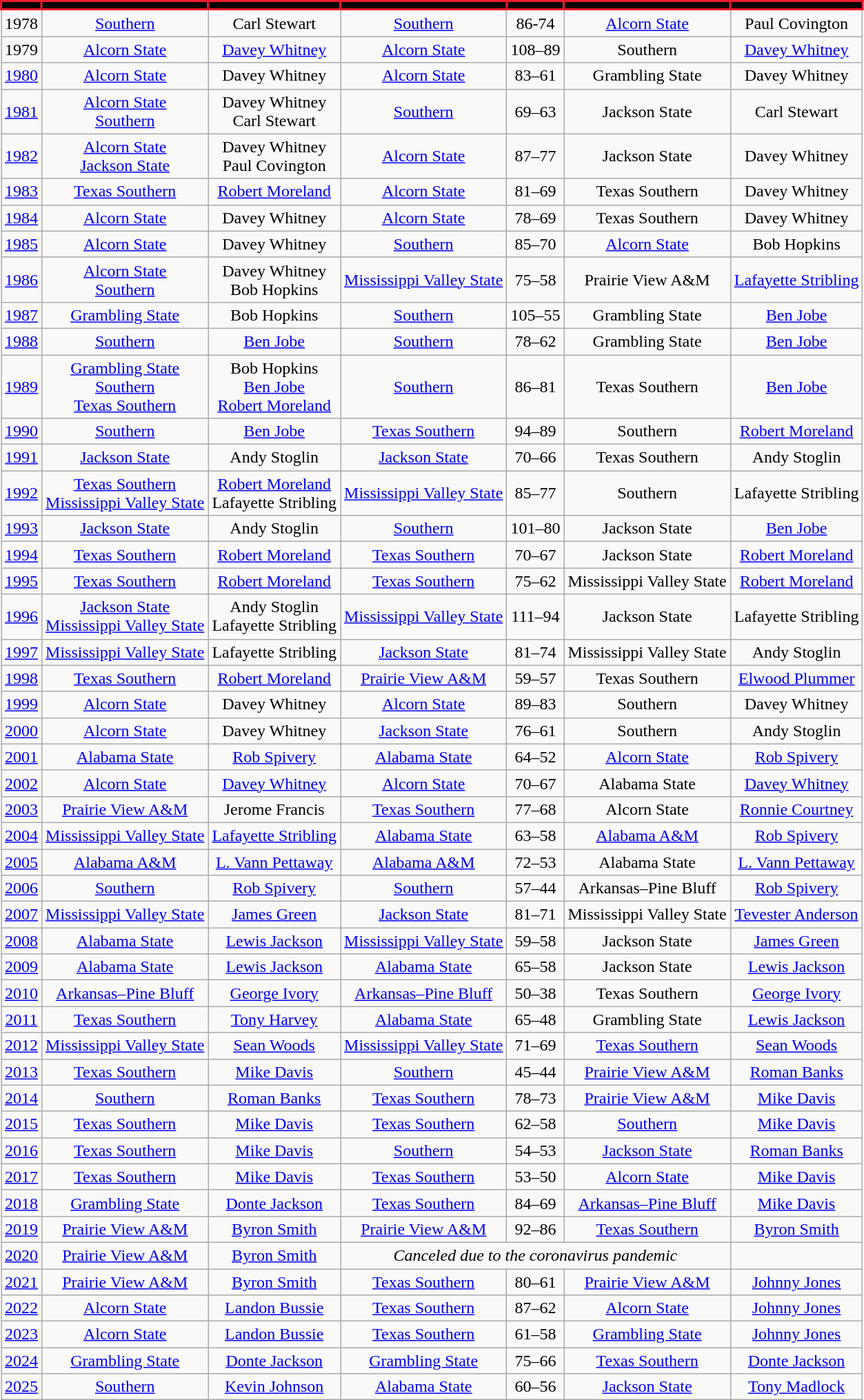<table class="wikitable sortable" style="text-align: center">
<tr bgcolor=black>
<td style="border:2px solid #ED192D"></td>
<td style="border:2px solid #ED192D"></td>
<td style="border:2px solid #ED192D"></td>
<td style="border:2px solid #ED192D"></td>
<td style="border:2px solid #ED192D"></td>
<td style="border:2px solid #ED192D"></td>
<td style="border:2px solid #ED192D"></td>
</tr>
<tr>
<td>1978</td>
<td><a href='#'>Southern</a></td>
<td>Carl Stewart</td>
<td><a href='#'>Southern</a></td>
<td>86-74</td>
<td><a href='#'>Alcorn State</a></td>
<td>Paul Covington</td>
</tr>
<tr>
<td>1979</td>
<td><a href='#'>Alcorn State</a></td>
<td><a href='#'>Davey Whitney</a></td>
<td><a href='#'>Alcorn State</a></td>
<td>108–89</td>
<td>Southern</td>
<td><a href='#'>Davey Whitney</a></td>
</tr>
<tr>
<td><a href='#'>1980</a></td>
<td><a href='#'>Alcorn State</a></td>
<td>Davey Whitney</td>
<td><a href='#'>Alcorn State</a></td>
<td>83–61</td>
<td>Grambling State</td>
<td>Davey Whitney</td>
</tr>
<tr>
<td><a href='#'>1981</a></td>
<td><a href='#'>Alcorn State</a><br><a href='#'>Southern</a></td>
<td>Davey Whitney<br>Carl Stewart</td>
<td><a href='#'>Southern</a></td>
<td>69–63</td>
<td>Jackson State</td>
<td>Carl Stewart</td>
</tr>
<tr>
<td><a href='#'>1982</a></td>
<td><a href='#'>Alcorn State</a><br><a href='#'>Jackson State</a></td>
<td>Davey Whitney<br>Paul Covington</td>
<td><a href='#'>Alcorn State</a></td>
<td>87–77</td>
<td>Jackson State</td>
<td>Davey Whitney</td>
</tr>
<tr>
<td><a href='#'>1983</a></td>
<td><a href='#'>Texas Southern</a></td>
<td><a href='#'>Robert Moreland</a></td>
<td><a href='#'>Alcorn State</a></td>
<td>81–69</td>
<td>Texas Southern</td>
<td>Davey Whitney</td>
</tr>
<tr>
<td><a href='#'>1984</a></td>
<td><a href='#'>Alcorn State</a></td>
<td>Davey Whitney</td>
<td><a href='#'>Alcorn State</a></td>
<td>78–69</td>
<td>Texas Southern</td>
<td>Davey Whitney</td>
</tr>
<tr>
<td><a href='#'>1985</a></td>
<td><a href='#'>Alcorn State</a></td>
<td>Davey Whitney</td>
<td><a href='#'>Southern</a></td>
<td>85–70</td>
<td><a href='#'>Alcorn State</a></td>
<td>Bob Hopkins</td>
</tr>
<tr>
<td><a href='#'>1986</a></td>
<td><a href='#'>Alcorn State</a><br><a href='#'>Southern</a></td>
<td>Davey Whitney<br>Bob Hopkins</td>
<td><a href='#'>Mississippi Valley State</a></td>
<td>75–58</td>
<td>Prairie View A&M</td>
<td><a href='#'>Lafayette Stribling</a></td>
</tr>
<tr>
<td><a href='#'>1987</a></td>
<td><a href='#'>Grambling State</a></td>
<td>Bob Hopkins</td>
<td><a href='#'>Southern</a></td>
<td>105–55</td>
<td>Grambling State</td>
<td><a href='#'>Ben Jobe</a></td>
</tr>
<tr>
<td><a href='#'>1988</a></td>
<td><a href='#'>Southern</a></td>
<td><a href='#'>Ben Jobe</a></td>
<td><a href='#'>Southern</a></td>
<td>78–62</td>
<td>Grambling State</td>
<td><a href='#'>Ben Jobe</a></td>
</tr>
<tr>
<td><a href='#'>1989</a></td>
<td><a href='#'>Grambling State</a><br><a href='#'>Southern</a><br><a href='#'>Texas Southern</a></td>
<td>Bob Hopkins<br><a href='#'>Ben Jobe</a><br><a href='#'>Robert Moreland</a></td>
<td><a href='#'>Southern</a></td>
<td>86–81</td>
<td>Texas Southern</td>
<td><a href='#'>Ben Jobe</a></td>
</tr>
<tr>
<td><a href='#'>1990</a></td>
<td><a href='#'>Southern</a></td>
<td><a href='#'>Ben Jobe</a></td>
<td><a href='#'>Texas Southern</a></td>
<td>94–89</td>
<td>Southern</td>
<td><a href='#'>Robert Moreland</a></td>
</tr>
<tr>
<td><a href='#'>1991</a></td>
<td><a href='#'>Jackson State</a></td>
<td>Andy Stoglin</td>
<td><a href='#'>Jackson State</a></td>
<td>70–66</td>
<td>Texas Southern</td>
<td>Andy Stoglin</td>
</tr>
<tr>
<td><a href='#'>1992</a></td>
<td><a href='#'>Texas Southern</a><br><a href='#'>Mississippi Valley State</a></td>
<td><a href='#'>Robert Moreland</a><br>Lafayette Stribling</td>
<td><a href='#'>Mississippi Valley State</a></td>
<td>85–77</td>
<td>Southern</td>
<td>Lafayette Stribling</td>
</tr>
<tr>
<td><a href='#'>1993</a></td>
<td><a href='#'>Jackson State</a></td>
<td>Andy Stoglin</td>
<td><a href='#'>Southern</a></td>
<td>101–80</td>
<td>Jackson State</td>
<td><a href='#'>Ben Jobe</a></td>
</tr>
<tr>
<td><a href='#'>1994</a></td>
<td><a href='#'>Texas Southern</a></td>
<td><a href='#'>Robert Moreland</a></td>
<td><a href='#'>Texas Southern</a></td>
<td>70–67</td>
<td>Jackson State</td>
<td><a href='#'>Robert Moreland</a></td>
</tr>
<tr>
<td><a href='#'>1995</a></td>
<td><a href='#'>Texas Southern</a></td>
<td><a href='#'>Robert Moreland</a></td>
<td><a href='#'>Texas Southern</a></td>
<td>75–62</td>
<td>Mississippi Valley State</td>
<td><a href='#'>Robert Moreland</a></td>
</tr>
<tr>
<td><a href='#'>1996</a></td>
<td><a href='#'>Jackson State</a><br><a href='#'>Mississippi Valley State</a></td>
<td>Andy Stoglin<br>Lafayette Stribling</td>
<td><a href='#'>Mississippi Valley State</a></td>
<td>111–94</td>
<td>Jackson State</td>
<td>Lafayette Stribling</td>
</tr>
<tr>
<td><a href='#'>1997</a></td>
<td><a href='#'>Mississippi Valley State</a></td>
<td>Lafayette Stribling</td>
<td><a href='#'>Jackson State</a></td>
<td>81–74</td>
<td>Mississippi Valley State</td>
<td>Andy Stoglin</td>
</tr>
<tr>
<td><a href='#'>1998</a></td>
<td><a href='#'>Texas Southern</a></td>
<td><a href='#'>Robert Moreland</a></td>
<td><a href='#'>Prairie View A&M</a></td>
<td>59–57</td>
<td>Texas Southern</td>
<td><a href='#'>Elwood Plummer</a></td>
</tr>
<tr>
<td><a href='#'>1999</a></td>
<td><a href='#'>Alcorn State</a></td>
<td>Davey Whitney</td>
<td><a href='#'>Alcorn State</a></td>
<td>89–83</td>
<td>Southern</td>
<td>Davey Whitney</td>
</tr>
<tr>
<td><a href='#'>2000</a></td>
<td><a href='#'>Alcorn State</a></td>
<td>Davey Whitney</td>
<td><a href='#'>Jackson State</a></td>
<td>76–61</td>
<td>Southern</td>
<td>Andy Stoglin</td>
</tr>
<tr>
<td><a href='#'>2001</a></td>
<td><a href='#'>Alabama State</a></td>
<td><a href='#'>Rob Spivery</a></td>
<td><a href='#'>Alabama State</a></td>
<td>64–52</td>
<td><a href='#'>Alcorn State</a></td>
<td><a href='#'>Rob Spivery</a></td>
</tr>
<tr>
<td><a href='#'>2002</a></td>
<td><a href='#'>Alcorn State</a></td>
<td><a href='#'>Davey Whitney</a></td>
<td><a href='#'>Alcorn State</a></td>
<td>70–67</td>
<td>Alabama State</td>
<td><a href='#'>Davey Whitney</a></td>
</tr>
<tr>
<td><a href='#'>2003</a></td>
<td><a href='#'>Prairie View A&M</a></td>
<td>Jerome Francis</td>
<td><a href='#'>Texas Southern</a></td>
<td>77–68</td>
<td>Alcorn State</td>
<td><a href='#'>Ronnie Courtney</a></td>
</tr>
<tr>
<td><a href='#'>2004</a></td>
<td><a href='#'>Mississippi Valley State</a></td>
<td><a href='#'>Lafayette Stribling</a></td>
<td><a href='#'>Alabama State</a></td>
<td>63–58</td>
<td><a href='#'>Alabama A&M</a></td>
<td><a href='#'>Rob Spivery</a></td>
</tr>
<tr>
<td><a href='#'>2005</a></td>
<td><a href='#'>Alabama A&M</a></td>
<td><a href='#'>L. Vann Pettaway</a></td>
<td><a href='#'>Alabama A&M</a></td>
<td>72–53</td>
<td>Alabama State</td>
<td><a href='#'>L. Vann Pettaway</a></td>
</tr>
<tr>
<td><a href='#'>2006</a></td>
<td><a href='#'>Southern</a></td>
<td><a href='#'>Rob Spivery</a></td>
<td><a href='#'>Southern</a></td>
<td>57–44</td>
<td>Arkansas–Pine Bluff</td>
<td><a href='#'>Rob Spivery</a></td>
</tr>
<tr>
<td><a href='#'>2007</a></td>
<td><a href='#'>Mississippi Valley State</a></td>
<td><a href='#'>James Green</a></td>
<td><a href='#'>Jackson State</a></td>
<td>81–71</td>
<td>Mississippi Valley State</td>
<td><a href='#'>Tevester Anderson</a></td>
</tr>
<tr>
<td><a href='#'>2008</a></td>
<td><a href='#'>Alabama State</a></td>
<td><a href='#'>Lewis Jackson</a></td>
<td><a href='#'>Mississippi Valley State</a></td>
<td>59–58</td>
<td>Jackson State</td>
<td><a href='#'>James Green</a></td>
</tr>
<tr>
<td><a href='#'>2009</a></td>
<td><a href='#'>Alabama State</a></td>
<td><a href='#'>Lewis Jackson</a></td>
<td><a href='#'>Alabama State</a></td>
<td>65–58</td>
<td>Jackson State</td>
<td><a href='#'>Lewis Jackson</a></td>
</tr>
<tr>
<td><a href='#'>2010</a></td>
<td><a href='#'>Arkansas–Pine Bluff</a></td>
<td><a href='#'>George Ivory</a></td>
<td><a href='#'>Arkansas–Pine Bluff</a></td>
<td>50–38</td>
<td>Texas Southern</td>
<td><a href='#'>George Ivory</a></td>
</tr>
<tr>
<td><a href='#'>2011</a></td>
<td><a href='#'>Texas Southern</a></td>
<td><a href='#'>Tony Harvey</a></td>
<td><a href='#'>Alabama State</a></td>
<td>65–48</td>
<td>Grambling State</td>
<td><a href='#'>Lewis Jackson</a></td>
</tr>
<tr>
<td><a href='#'>2012</a></td>
<td><a href='#'>Mississippi Valley State</a></td>
<td><a href='#'>Sean Woods</a></td>
<td><a href='#'>Mississippi Valley State</a></td>
<td>71–69</td>
<td><a href='#'>Texas Southern</a></td>
<td><a href='#'>Sean Woods</a></td>
</tr>
<tr>
<td><a href='#'>2013</a></td>
<td><a href='#'>Texas Southern</a></td>
<td><a href='#'>Mike Davis</a></td>
<td><a href='#'>Southern</a></td>
<td>45–44</td>
<td><a href='#'>Prairie View A&M</a></td>
<td><a href='#'>Roman Banks</a></td>
</tr>
<tr>
<td><a href='#'>2014</a></td>
<td><a href='#'>Southern</a></td>
<td><a href='#'>Roman Banks</a></td>
<td><a href='#'>Texas Southern</a></td>
<td>78–73</td>
<td><a href='#'>Prairie View A&M</a></td>
<td><a href='#'>Mike Davis</a></td>
</tr>
<tr>
<td><a href='#'>2015</a></td>
<td><a href='#'>Texas Southern</a></td>
<td><a href='#'>Mike Davis</a></td>
<td><a href='#'>Texas Southern</a></td>
<td>62–58</td>
<td><a href='#'>Southern</a></td>
<td><a href='#'>Mike Davis</a></td>
</tr>
<tr>
<td><a href='#'>2016</a></td>
<td><a href='#'>Texas Southern</a></td>
<td><a href='#'>Mike Davis</a></td>
<td><a href='#'>Southern</a></td>
<td>54–53</td>
<td><a href='#'>Jackson State</a></td>
<td><a href='#'>Roman Banks</a></td>
</tr>
<tr>
<td><a href='#'>2017</a></td>
<td><a href='#'>Texas Southern</a></td>
<td><a href='#'>Mike Davis</a></td>
<td><a href='#'>Texas Southern</a></td>
<td>53–50</td>
<td><a href='#'>Alcorn State</a></td>
<td><a href='#'>Mike Davis</a></td>
</tr>
<tr>
<td><a href='#'>2018</a></td>
<td><a href='#'>Grambling State</a></td>
<td><a href='#'>Donte Jackson</a></td>
<td><a href='#'>Texas Southern</a></td>
<td>84–69</td>
<td><a href='#'>Arkansas–Pine Bluff</a></td>
<td><a href='#'>Mike Davis</a></td>
</tr>
<tr>
<td><a href='#'>2019</a></td>
<td><a href='#'>Prairie View A&M</a></td>
<td><a href='#'>Byron Smith</a></td>
<td><a href='#'>Prairie View A&M</a></td>
<td>92–86</td>
<td><a href='#'>Texas Southern</a></td>
<td><a href='#'>Byron Smith</a></td>
</tr>
<tr>
<td><a href='#'>2020</a></td>
<td><a href='#'>Prairie View A&M</a></td>
<td><a href='#'>Byron Smith</a></td>
<td colspan=3><em>Canceled due to the coronavirus pandemic</em></td>
</tr>
<tr>
<td><a href='#'>2021</a></td>
<td><a href='#'>Prairie View A&M</a></td>
<td><a href='#'>Byron Smith</a></td>
<td><a href='#'>Texas Southern</a></td>
<td>80–61</td>
<td><a href='#'>Prairie View A&M</a></td>
<td><a href='#'>Johnny Jones</a></td>
</tr>
<tr>
<td><a href='#'>2022</a></td>
<td><a href='#'>Alcorn State</a></td>
<td><a href='#'>Landon Bussie</a></td>
<td><a href='#'>Texas Southern</a></td>
<td>87–62</td>
<td><a href='#'>Alcorn State</a></td>
<td><a href='#'>Johnny Jones</a></td>
</tr>
<tr>
<td><a href='#'>2023</a></td>
<td><a href='#'>Alcorn State</a></td>
<td><a href='#'>Landon Bussie</a></td>
<td><a href='#'>Texas Southern</a></td>
<td>61–58</td>
<td><a href='#'>Grambling State</a></td>
<td><a href='#'>Johnny Jones</a></td>
</tr>
<tr>
<td><a href='#'>2024</a></td>
<td><a href='#'>Grambling State</a></td>
<td><a href='#'>Donte Jackson</a></td>
<td><a href='#'>Grambling State</a></td>
<td>75–66</td>
<td><a href='#'>Texas Southern</a></td>
<td><a href='#'>Donte Jackson</a></td>
</tr>
<tr>
<td><a href='#'>2025</a></td>
<td><a href='#'>Southern</a></td>
<td><a href='#'>Kevin Johnson</a></td>
<td><a href='#'>Alabama State</a></td>
<td>60–56</td>
<td><a href='#'>Jackson State</a></td>
<td><a href='#'>Tony Madlock</a></td>
</tr>
</table>
